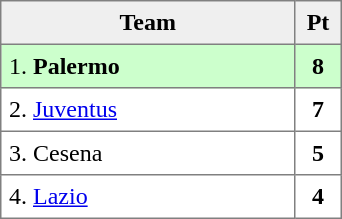<table style=border-collapse:collapse border=1 cellspacing=0 cellpadding=5>
<tr align=center bgcolor=#efefef>
<th width=185>Team</th>
<th width=20>Pt</th>
</tr>
<tr align=center bgcolor=ccffcc>
<td align=left>1. <strong>Palermo</strong></td>
<td><strong>8</strong></td>
</tr>
<tr align=center bgcolor=>
<td align=left>2. <a href='#'>Juventus</a></td>
<td><strong>7</strong></td>
</tr>
<tr align=center>
<td align=left>3. Cesena</td>
<td><strong>5</strong></td>
</tr>
<tr align=center bgcolor=>
<td align=left>4. <a href='#'>Lazio</a></td>
<td><strong>4</strong></td>
</tr>
</table>
